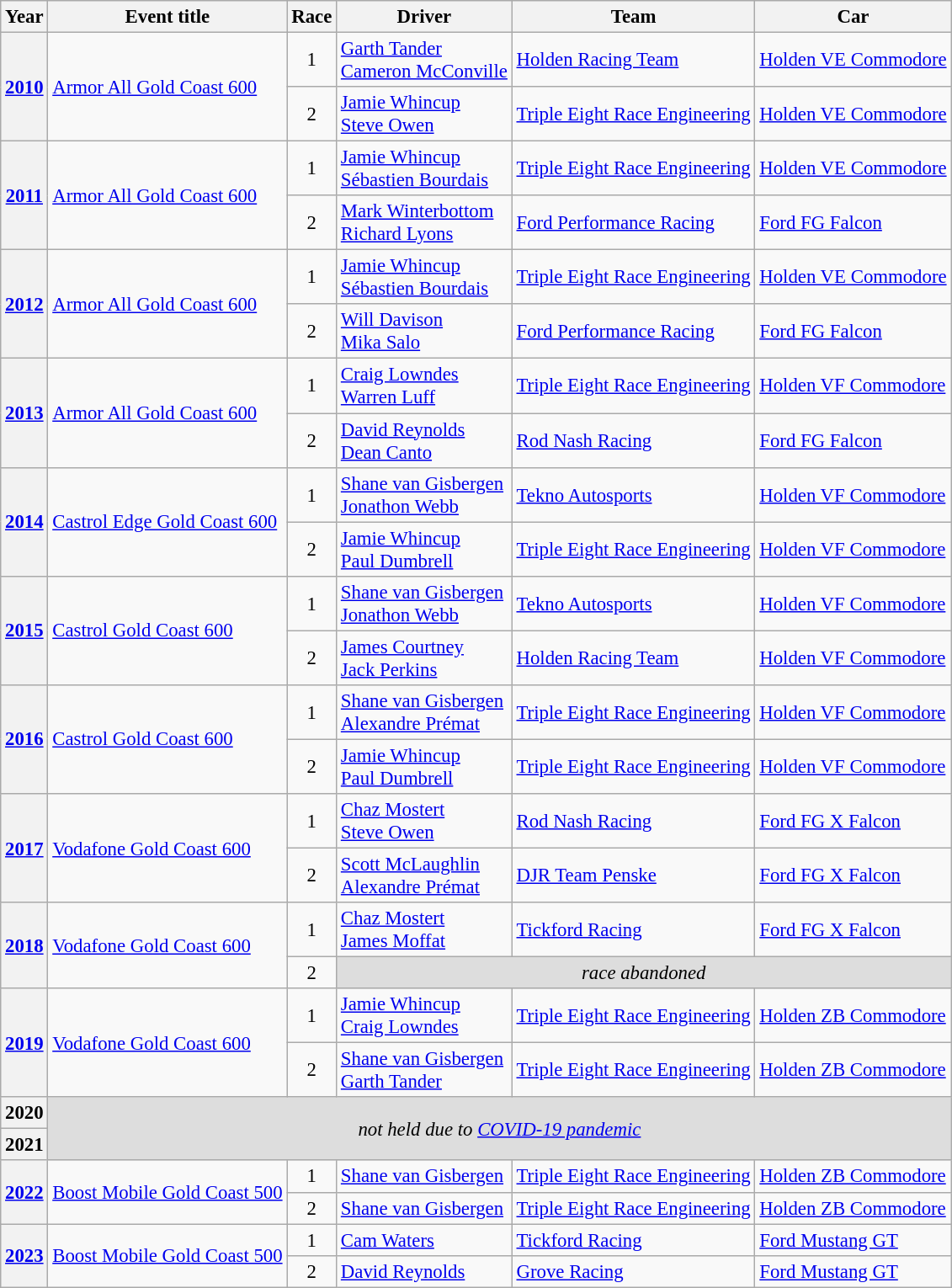<table class="wikitable" style="font-size: 95%;">
<tr>
<th>Year</th>
<th>Event title</th>
<th>Race</th>
<th>Driver</th>
<th>Team</th>
<th>Car</th>
</tr>
<tr>
<th rowspan="2"><a href='#'>2010</a></th>
<td rowspan="2"><a href='#'>Armor All Gold Coast 600</a></td>
<td align="center">1</td>
<td> <a href='#'>Garth Tander</a><br> <a href='#'>Cameron McConville</a></td>
<td><a href='#'>Holden Racing Team</a></td>
<td><a href='#'>Holden VE Commodore</a></td>
</tr>
<tr>
<td align="center">2</td>
<td> <a href='#'>Jamie Whincup</a><br> <a href='#'>Steve Owen</a></td>
<td><a href='#'>Triple Eight Race Engineering</a></td>
<td><a href='#'>Holden VE Commodore</a></td>
</tr>
<tr>
<th rowspan="2"><a href='#'>2011</a></th>
<td rowspan="2"><a href='#'>Armor All Gold Coast 600</a></td>
<td align="center">1</td>
<td> <a href='#'>Jamie Whincup</a><br> <a href='#'>Sébastien Bourdais</a></td>
<td><a href='#'>Triple Eight Race Engineering</a></td>
<td><a href='#'>Holden VE Commodore</a></td>
</tr>
<tr>
<td align="center">2</td>
<td> <a href='#'>Mark Winterbottom</a><br> <a href='#'>Richard Lyons</a></td>
<td><a href='#'>Ford Performance Racing</a></td>
<td><a href='#'>Ford FG Falcon</a></td>
</tr>
<tr>
<th rowspan="2"><a href='#'>2012</a></th>
<td rowspan="2"><a href='#'>Armor All Gold Coast 600</a></td>
<td align="center">1</td>
<td> <a href='#'>Jamie Whincup</a><br> <a href='#'>Sébastien Bourdais</a></td>
<td><a href='#'>Triple Eight Race Engineering</a></td>
<td><a href='#'>Holden VE Commodore</a></td>
</tr>
<tr>
<td align="center">2</td>
<td> <a href='#'>Will Davison</a><br> <a href='#'>Mika Salo</a></td>
<td><a href='#'>Ford Performance Racing</a></td>
<td><a href='#'>Ford FG Falcon</a></td>
</tr>
<tr>
<th rowspan="2"><a href='#'>2013</a></th>
<td rowspan="2"><a href='#'>Armor All Gold Coast 600</a></td>
<td align="center">1</td>
<td> <a href='#'>Craig Lowndes</a><br> <a href='#'>Warren Luff</a></td>
<td><a href='#'>Triple Eight Race Engineering</a></td>
<td><a href='#'>Holden VF Commodore</a></td>
</tr>
<tr>
<td align="center">2</td>
<td> <a href='#'>David Reynolds</a><br> <a href='#'>Dean Canto</a></td>
<td><a href='#'>Rod Nash Racing</a></td>
<td><a href='#'>Ford FG Falcon</a></td>
</tr>
<tr>
<th rowspan="2"><a href='#'>2014</a></th>
<td rowspan="2"><a href='#'>Castrol Edge Gold Coast 600</a></td>
<td align="center">1</td>
<td> <a href='#'>Shane van Gisbergen</a><br> <a href='#'>Jonathon Webb</a></td>
<td><a href='#'>Tekno Autosports</a></td>
<td><a href='#'>Holden VF Commodore</a></td>
</tr>
<tr>
<td align="center">2</td>
<td> <a href='#'>Jamie Whincup</a><br> <a href='#'>Paul Dumbrell</a></td>
<td><a href='#'>Triple Eight Race Engineering</a></td>
<td><a href='#'>Holden VF Commodore</a></td>
</tr>
<tr>
<th rowspan="2"><a href='#'>2015</a></th>
<td rowspan="2"><a href='#'>Castrol Gold Coast 600</a></td>
<td align="center">1</td>
<td> <a href='#'>Shane van Gisbergen</a><br> <a href='#'>Jonathon Webb</a></td>
<td><a href='#'>Tekno Autosports</a></td>
<td><a href='#'>Holden VF Commodore</a></td>
</tr>
<tr>
<td align="center">2</td>
<td> <a href='#'>James Courtney</a><br> <a href='#'>Jack Perkins</a></td>
<td><a href='#'>Holden Racing Team</a></td>
<td><a href='#'>Holden VF Commodore</a></td>
</tr>
<tr>
<th rowspan="2"><a href='#'>2016</a></th>
<td rowspan="2"><a href='#'>Castrol Gold Coast 600</a></td>
<td align="center">1</td>
<td> <a href='#'>Shane van Gisbergen</a><br> <a href='#'>Alexandre Prémat</a></td>
<td><a href='#'>Triple Eight Race Engineering</a></td>
<td><a href='#'>Holden VF Commodore</a></td>
</tr>
<tr>
<td align="center">2</td>
<td> <a href='#'>Jamie Whincup</a><br> <a href='#'>Paul Dumbrell</a></td>
<td><a href='#'>Triple Eight Race Engineering</a></td>
<td><a href='#'>Holden VF Commodore</a></td>
</tr>
<tr>
<th rowspan="2"><a href='#'>2017</a></th>
<td rowspan="2"><a href='#'>Vodafone Gold Coast 600</a></td>
<td align="center">1</td>
<td> <a href='#'>Chaz Mostert</a><br> <a href='#'>Steve Owen</a></td>
<td><a href='#'>Rod Nash Racing</a></td>
<td><a href='#'>Ford FG X Falcon</a></td>
</tr>
<tr>
<td align="center">2</td>
<td> <a href='#'>Scott McLaughlin</a><br> <a href='#'>Alexandre Prémat</a></td>
<td><a href='#'>DJR Team Penske</a></td>
<td><a href='#'>Ford FG X Falcon</a></td>
</tr>
<tr>
<th rowspan="2"><a href='#'>2018</a></th>
<td rowspan="2"><a href='#'>Vodafone Gold Coast 600</a></td>
<td align="center">1</td>
<td> <a href='#'>Chaz Mostert</a><br> <a href='#'>James Moffat</a></td>
<td><a href='#'>Tickford Racing</a></td>
<td><a href='#'>Ford FG X Falcon</a></td>
</tr>
<tr>
<td align="center">2</td>
<td align="center" colspan="3" style="background: #dddddd"><em>race abandoned</em></td>
</tr>
<tr>
<th rowspan="2"><a href='#'>2019</a></th>
<td rowspan="2"><a href='#'>Vodafone Gold Coast 600</a></td>
<td align="center">1</td>
<td> <a href='#'>Jamie Whincup</a><br> <a href='#'>Craig Lowndes</a></td>
<td><a href='#'>Triple Eight Race Engineering</a></td>
<td><a href='#'>Holden ZB Commodore</a></td>
</tr>
<tr>
<td align="center">2</td>
<td> <a href='#'>Shane van Gisbergen</a><br> <a href='#'>Garth Tander</a></td>
<td><a href='#'>Triple Eight Race Engineering</a></td>
<td><a href='#'>Holden ZB Commodore</a></td>
</tr>
<tr>
<th>2020</th>
<td rowspan="2" align="center" colspan="5" style="background: #dddddd"><em>not held due to <a href='#'>COVID-19 pandemic</a></em></td>
</tr>
<tr>
<th>2021</th>
</tr>
<tr>
<th rowspan="2"><a href='#'>2022</a></th>
<td rowspan="2"><a href='#'>Boost Mobile Gold Coast 500</a></td>
<td align="center">1</td>
<td> <a href='#'>Shane van Gisbergen</a></td>
<td><a href='#'>Triple Eight Race Engineering</a></td>
<td><a href='#'>Holden ZB Commodore</a></td>
</tr>
<tr>
<td align="center">2</td>
<td> <a href='#'>Shane van Gisbergen</a></td>
<td><a href='#'>Triple Eight Race Engineering</a></td>
<td><a href='#'>Holden ZB Commodore</a></td>
</tr>
<tr>
<th rowspan="2"><a href='#'>2023</a></th>
<td rowspan="2"><a href='#'>Boost Mobile Gold Coast 500</a></td>
<td align="center">1</td>
<td> <a href='#'>Cam Waters</a></td>
<td><a href='#'>Tickford Racing</a></td>
<td><a href='#'>Ford Mustang GT</a></td>
</tr>
<tr>
<td align="center">2</td>
<td> <a href='#'>David Reynolds</a></td>
<td><a href='#'>Grove Racing</a></td>
<td><a href='#'>Ford Mustang GT</a></td>
</tr>
</table>
